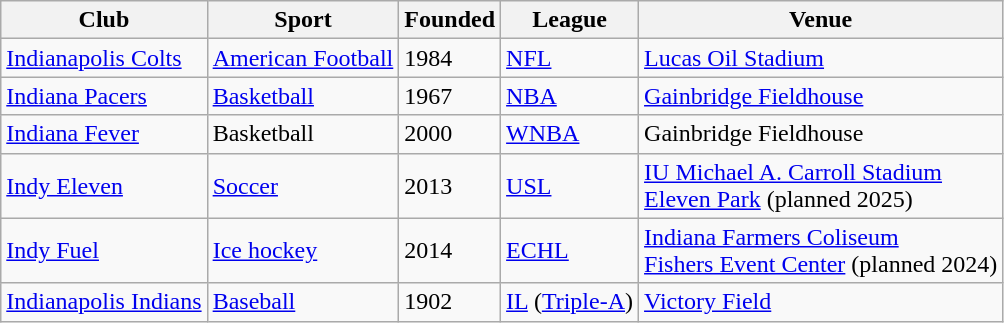<table class="wikitable">
<tr>
<th style="background:light gray; color:black">Club</th>
<th style="background:light gray; color:black">Sport</th>
<th style="background:light gray; color:black">Founded</th>
<th style="background:light gray; color:black">League</th>
<th style="background:light gray; color:black">Venue</th>
</tr>
<tr>
<td><a href='#'>Indianapolis Colts</a></td>
<td><a href='#'>American Football</a></td>
<td>1984</td>
<td><a href='#'>NFL</a></td>
<td><a href='#'>Lucas Oil Stadium</a></td>
</tr>
<tr>
<td><a href='#'>Indiana Pacers</a></td>
<td><a href='#'>Basketball</a></td>
<td>1967</td>
<td><a href='#'>NBA</a></td>
<td><a href='#'>Gainbridge Fieldhouse</a></td>
</tr>
<tr>
<td><a href='#'>Indiana Fever</a></td>
<td>Basketball</td>
<td>2000</td>
<td><a href='#'>WNBA</a></td>
<td>Gainbridge Fieldhouse</td>
</tr>
<tr>
<td><a href='#'>Indy Eleven</a></td>
<td><a href='#'>Soccer</a></td>
<td>2013</td>
<td><a href='#'>USL</a></td>
<td><a href='#'>IU Michael A. Carroll Stadium</a><br><a href='#'>Eleven Park</a> (planned 2025)</td>
</tr>
<tr>
<td><a href='#'>Indy Fuel</a></td>
<td><a href='#'>Ice hockey</a></td>
<td>2014</td>
<td><a href='#'>ECHL</a></td>
<td><a href='#'>Indiana Farmers Coliseum</a><br><a href='#'>Fishers Event Center</a> (planned 2024)</td>
</tr>
<tr>
<td><a href='#'>Indianapolis Indians</a></td>
<td><a href='#'>Baseball</a></td>
<td>1902</td>
<td><a href='#'>IL</a> (<a href='#'>Triple-A</a>)</td>
<td><a href='#'>Victory Field</a></td>
</tr>
</table>
